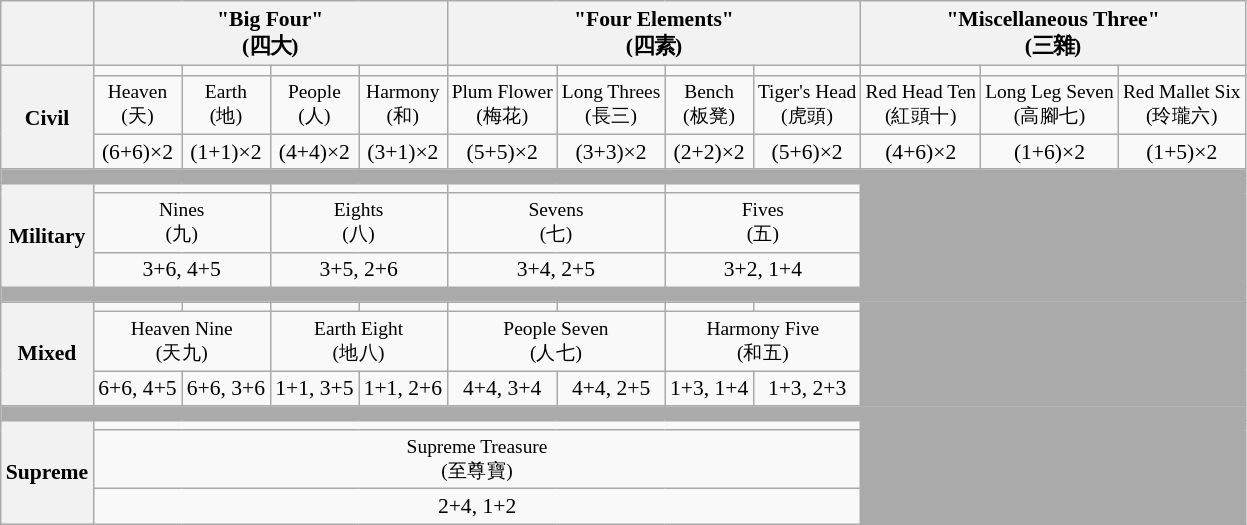<table class="wikitable" style="font-size:90%;text-align:center">
<tr>
<th></th>
<th colspan=4>"Big Four"<br>(四大)</th>
<th colspan=4>"Four Elements"<br>(四素)</th>
<th colspan=3>"Miscellaneous Three"<br>(三雜)</th>
</tr>
<tr>
<th rowspan=3>Civil</th>
<td></td>
<td></td>
<td></td>
<td></td>
<td></td>
<td></td>
<td></td>
<td></td>
<td></td>
<td></td>
<td></td>
</tr>
<tr style="font-size:90%;">
<td>Heaven<br>(天)</td>
<td>Earth<br>(地)</td>
<td>People<br>(人)</td>
<td>Harmony<br>(和)</td>
<td>Plum Flower<br>(梅花)</td>
<td>Long Threes<br>(長三)</td>
<td>Bench<br>(板凳)</td>
<td>Tiger's Head<br>(虎頭)</td>
<td>Red Head Ten<br>(紅頭十)</td>
<td>Long Leg Seven<br>(高腳七)</td>
<td>Red Mallet Six<br>(玲瓏六)</td>
</tr>
<tr>
<td>(6+6)×2</td>
<td>(1+1)×2</td>
<td>(4+4)×2</td>
<td>(3+1)×2</td>
<td>(5+5)×2</td>
<td>(3+3)×2</td>
<td>(2+2)×2</td>
<td>(5+6)×2</td>
<td>(4+6)×2</td>
<td>(1+6)×2</td>
<td>(1+5)×2</td>
</tr>
<tr>
<td colspan=12 style="background:#aaa;font-size:40%"> </td>
</tr>
<tr>
<th rowspan=3>Military</th>
<td colspan=2></td>
<td colspan=2></td>
<td colspan=2></td>
<td colspan=2></td>
<td colspan=3 rowspan=3 style="background:#aaa;"> </td>
</tr>
<tr style="font-size:90%;">
<td colspan=2>Nines<br>(九)</td>
<td colspan=2>Eights<br>(八)</td>
<td colspan=2>Sevens<br>(七)</td>
<td colspan=2>Fives<br>(五)</td>
</tr>
<tr>
<td colspan=2>3+6, 4+5</td>
<td colspan=2>3+5, 2+6</td>
<td colspan=2>3+4, 2+5</td>
<td colspan=2>3+2, 1+4</td>
</tr>
<tr>
<td colspan=12 style="background:#aaa;font-size:40%"> </td>
</tr>
<tr>
<th rowspan=3>Mixed</th>
<td></td>
<td></td>
<td></td>
<td></td>
<td></td>
<td></td>
<td></td>
<td></td>
<td colspan=3 rowspan=3 style="background:#aaa;"> </td>
</tr>
<tr style="font-size:90%;">
<td colspan=2>Heaven Nine<br>(天九)</td>
<td colspan=2>Earth Eight<br>(地八)</td>
<td colspan=2>People Seven<br>(人七)</td>
<td colspan=2>Harmony Five<br>(和五)</td>
</tr>
<tr>
<td>6+6, 4+5</td>
<td>6+6, 3+6</td>
<td>1+1, 3+5</td>
<td>1+1, 2+6</td>
<td>4+4, 3+4</td>
<td>4+4, 2+5</td>
<td>1+3, 1+4</td>
<td>1+3, 2+3</td>
</tr>
<tr>
<td colspan=12 style="background:#aaa;font-size:40%"> </td>
</tr>
<tr>
<th rowspan=3>Supreme</th>
<td colspan=8></td>
<td colspan=3 rowspan=3 style="background:#aaa;"> </td>
</tr>
<tr style="font-size:90%;">
<td colspan=8>Supreme Treasure<br>(至尊寶)</td>
</tr>
<tr>
<td colspan=8>2+4, 1+2</td>
</tr>
</table>
